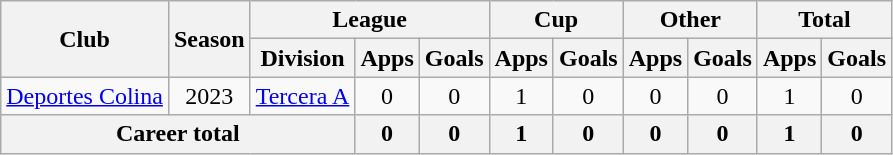<table class="wikitable" style="text-align:center">
<tr>
<th rowspan="2">Club</th>
<th rowspan="2">Season</th>
<th colspan="3">League</th>
<th colspan="2">Cup</th>
<th colspan="2">Other</th>
<th colspan="2">Total</th>
</tr>
<tr>
<th>Division</th>
<th>Apps</th>
<th>Goals</th>
<th>Apps</th>
<th>Goals</th>
<th>Apps</th>
<th>Goals</th>
<th>Apps</th>
<th>Goals</th>
</tr>
<tr>
<td><a href='#'>Deportes Colina</a></td>
<td>2023</td>
<td><a href='#'>Tercera A</a></td>
<td>0</td>
<td>0</td>
<td>1</td>
<td>0</td>
<td>0</td>
<td>0</td>
<td>1</td>
<td>0</td>
</tr>
<tr>
<th colspan=3><strong>Career total</strong></th>
<th>0</th>
<th>0</th>
<th>1</th>
<th>0</th>
<th>0</th>
<th>0</th>
<th>1</th>
<th>0</th>
</tr>
</table>
